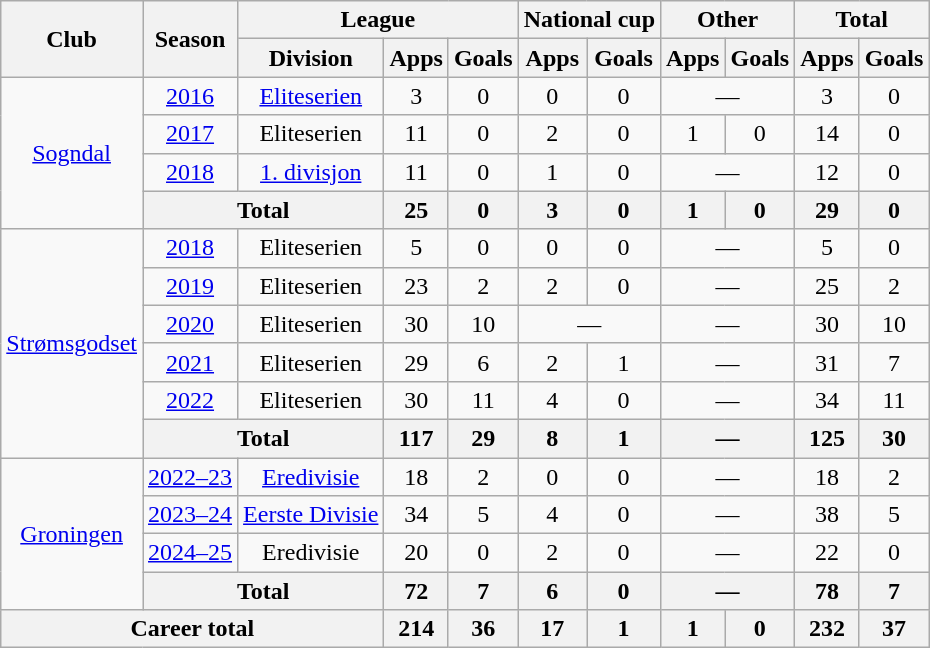<table class="wikitable" style="text-align: center">
<tr>
<th rowspan="2">Club</th>
<th rowspan="2">Season</th>
<th colspan="3">League</th>
<th colspan="2">National cup</th>
<th colspan="2">Other</th>
<th colspan="2">Total</th>
</tr>
<tr>
<th>Division</th>
<th>Apps</th>
<th>Goals</th>
<th>Apps</th>
<th>Goals</th>
<th>Apps</th>
<th>Goals</th>
<th>Apps</th>
<th>Goals</th>
</tr>
<tr>
<td rowspan="4"><a href='#'>Sogndal</a></td>
<td><a href='#'>2016</a></td>
<td><a href='#'>Eliteserien</a></td>
<td>3</td>
<td>0</td>
<td>0</td>
<td>0</td>
<td colspan="2">—</td>
<td>3</td>
<td>0</td>
</tr>
<tr>
<td><a href='#'>2017</a></td>
<td>Eliteserien</td>
<td>11</td>
<td>0</td>
<td>2</td>
<td>0</td>
<td>1</td>
<td>0</td>
<td>14</td>
<td>0</td>
</tr>
<tr>
<td><a href='#'>2018</a></td>
<td><a href='#'>1. divisjon</a></td>
<td>11</td>
<td>0</td>
<td>1</td>
<td>0</td>
<td colspan="2">—</td>
<td>12</td>
<td>0</td>
</tr>
<tr>
<th colspan="2">Total</th>
<th>25</th>
<th>0</th>
<th>3</th>
<th>0</th>
<th>1</th>
<th>0</th>
<th>29</th>
<th>0</th>
</tr>
<tr>
<td rowspan="6"><a href='#'>Strømsgodset</a></td>
<td><a href='#'>2018</a></td>
<td>Eliteserien</td>
<td>5</td>
<td>0</td>
<td>0</td>
<td>0</td>
<td colspan="2">—</td>
<td>5</td>
<td>0</td>
</tr>
<tr>
<td><a href='#'>2019</a></td>
<td>Eliteserien</td>
<td>23</td>
<td>2</td>
<td>2</td>
<td>0</td>
<td colspan="2">—</td>
<td>25</td>
<td>2</td>
</tr>
<tr>
<td><a href='#'>2020</a></td>
<td>Eliteserien</td>
<td>30</td>
<td>10</td>
<td colspan="2">—</td>
<td colspan="2">—</td>
<td>30</td>
<td>10</td>
</tr>
<tr>
<td><a href='#'>2021</a></td>
<td>Eliteserien</td>
<td>29</td>
<td>6</td>
<td>2</td>
<td>1</td>
<td colspan="2">—</td>
<td>31</td>
<td>7</td>
</tr>
<tr>
<td><a href='#'>2022</a></td>
<td>Eliteserien</td>
<td>30</td>
<td>11</td>
<td>4</td>
<td>0</td>
<td colspan="2">—</td>
<td>34</td>
<td>11</td>
</tr>
<tr>
<th colspan="2">Total</th>
<th>117</th>
<th>29</th>
<th>8</th>
<th>1</th>
<th colspan="2">—</th>
<th>125</th>
<th>30</th>
</tr>
<tr>
<td rowspan="4"><a href='#'>Groningen</a></td>
<td><a href='#'>2022–23</a></td>
<td><a href='#'>Eredivisie</a></td>
<td>18</td>
<td>2</td>
<td>0</td>
<td>0</td>
<td colspan="2">—</td>
<td>18</td>
<td>2</td>
</tr>
<tr>
<td><a href='#'>2023–24</a></td>
<td><a href='#'>Eerste Divisie</a></td>
<td>34</td>
<td>5</td>
<td>4</td>
<td>0</td>
<td colspan="2">—</td>
<td>38</td>
<td>5</td>
</tr>
<tr>
<td><a href='#'>2024–25</a></td>
<td>Eredivisie</td>
<td>20</td>
<td>0</td>
<td>2</td>
<td>0</td>
<td colspan="2">—</td>
<td>22</td>
<td>0</td>
</tr>
<tr>
<th colspan="2">Total</th>
<th>72</th>
<th>7</th>
<th>6</th>
<th>0</th>
<th colspan="2">—</th>
<th>78</th>
<th>7</th>
</tr>
<tr>
<th colspan="3">Career total</th>
<th>214</th>
<th>36</th>
<th>17</th>
<th>1</th>
<th>1</th>
<th>0</th>
<th>232</th>
<th>37</th>
</tr>
</table>
